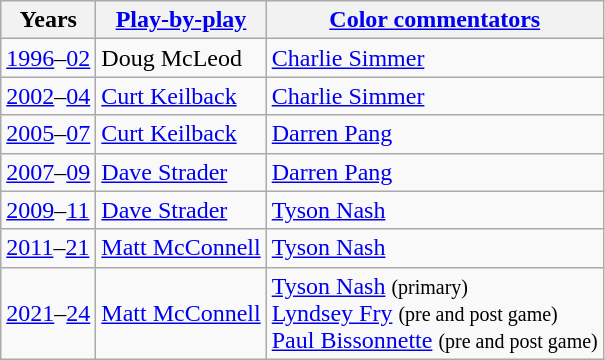<table class="wikitable">
<tr>
<th>Years</th>
<th><a href='#'>Play-by-play</a></th>
<th><a href='#'>Color commentators</a></th>
</tr>
<tr>
<td><a href='#'>1996</a>–<a href='#'>02</a></td>
<td>Doug McLeod</td>
<td><a href='#'>Charlie Simmer</a></td>
</tr>
<tr>
<td><a href='#'>2002</a>–<a href='#'>04</a></td>
<td><a href='#'>Curt Keilback</a></td>
<td><a href='#'>Charlie Simmer</a></td>
</tr>
<tr>
<td><a href='#'>2005</a>–<a href='#'>07</a></td>
<td><a href='#'>Curt Keilback</a></td>
<td><a href='#'>Darren Pang</a></td>
</tr>
<tr>
<td><a href='#'>2007</a>–<a href='#'>09</a></td>
<td><a href='#'>Dave Strader</a></td>
<td><a href='#'>Darren Pang</a></td>
</tr>
<tr>
<td><a href='#'>2009</a>–<a href='#'>11</a></td>
<td><a href='#'>Dave Strader</a></td>
<td><a href='#'>Tyson Nash</a></td>
</tr>
<tr>
<td><a href='#'>2011</a>–<a href='#'>21</a></td>
<td><a href='#'>Matt McConnell</a></td>
<td><a href='#'>Tyson Nash</a></td>
</tr>
<tr>
<td><a href='#'>2021</a>–<a href='#'>24</a></td>
<td><a href='#'>Matt McConnell</a></td>
<td><a href='#'>Tyson Nash</a> <small>(primary)</small><br><a href='#'>Lyndsey Fry</a> <small>(pre and post game)</small><br><a href='#'>Paul Bissonnette</a> <small>(pre and post game)</small></td>
</tr>
</table>
